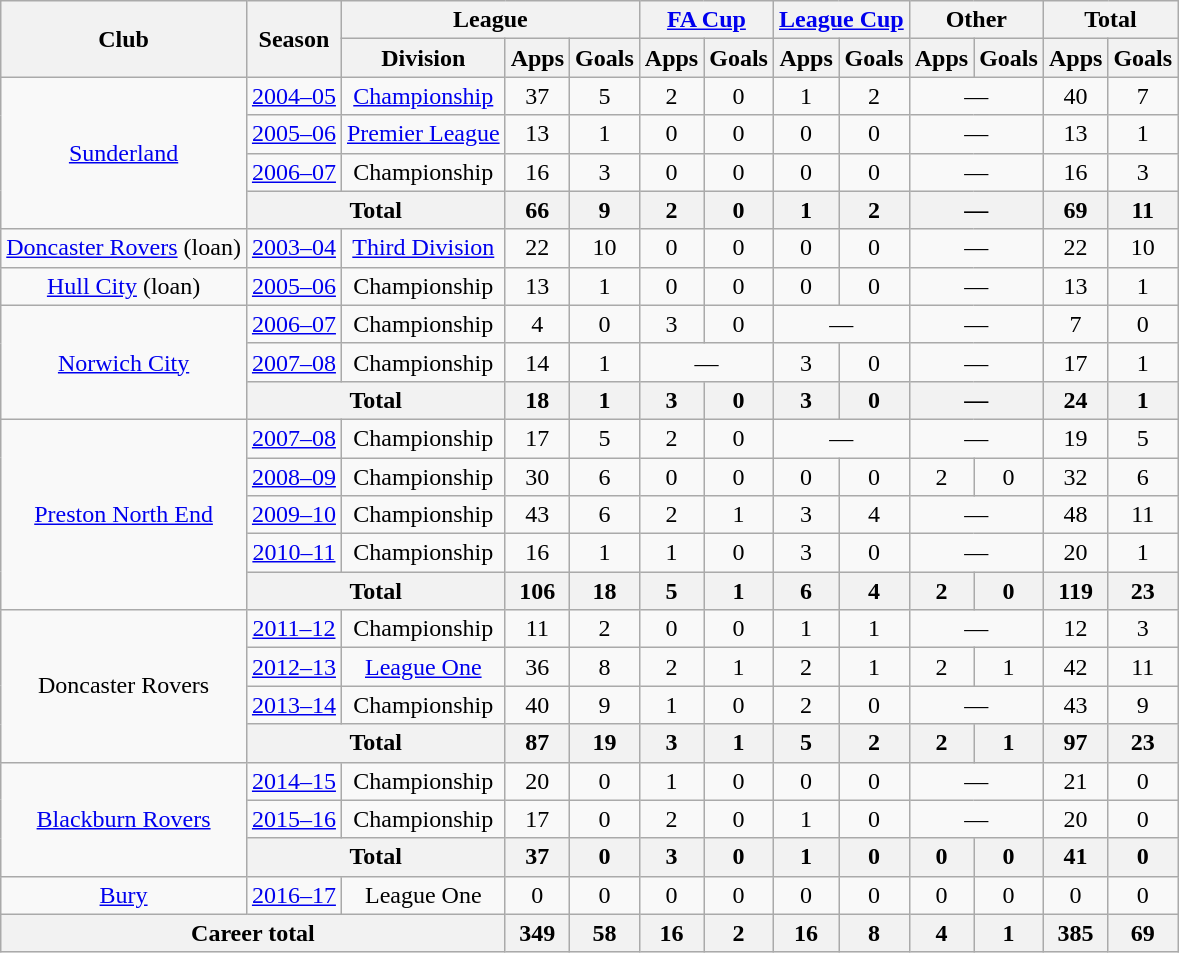<table class="wikitable" style="text-align:center">
<tr>
<th rowspan="2">Club</th>
<th rowspan="2">Season</th>
<th colspan="3">League</th>
<th colspan="2"><a href='#'>FA Cup</a></th>
<th colspan="2"><a href='#'>League Cup</a></th>
<th colspan="2">Other</th>
<th colspan="2">Total</th>
</tr>
<tr>
<th>Division</th>
<th>Apps</th>
<th>Goals</th>
<th>Apps</th>
<th>Goals</th>
<th>Apps</th>
<th>Goals</th>
<th>Apps</th>
<th>Goals</th>
<th>Apps</th>
<th>Goals</th>
</tr>
<tr>
<td rowspan="4"><a href='#'>Sunderland</a></td>
<td><a href='#'>2004–05</a></td>
<td><a href='#'>Championship</a></td>
<td>37</td>
<td>5</td>
<td>2</td>
<td>0</td>
<td>1</td>
<td>2</td>
<td colspan="2">—</td>
<td>40</td>
<td>7</td>
</tr>
<tr>
<td><a href='#'>2005–06</a></td>
<td><a href='#'>Premier League</a></td>
<td>13</td>
<td>1</td>
<td>0</td>
<td>0</td>
<td>0</td>
<td>0</td>
<td colspan="2">—</td>
<td>13</td>
<td>1</td>
</tr>
<tr>
<td><a href='#'>2006–07</a></td>
<td>Championship</td>
<td>16</td>
<td>3</td>
<td>0</td>
<td>0</td>
<td>0</td>
<td>0</td>
<td colspan="2">—</td>
<td>16</td>
<td>3</td>
</tr>
<tr>
<th colspan="2">Total</th>
<th>66</th>
<th>9</th>
<th>2</th>
<th>0</th>
<th>1</th>
<th>2</th>
<th colspan="2">—</th>
<th>69</th>
<th>11</th>
</tr>
<tr>
<td><a href='#'>Doncaster Rovers</a> (loan)</td>
<td><a href='#'>2003–04</a></td>
<td><a href='#'>Third Division</a></td>
<td>22</td>
<td>10</td>
<td>0</td>
<td>0</td>
<td>0</td>
<td>0</td>
<td colspan="2">—</td>
<td>22</td>
<td>10</td>
</tr>
<tr>
<td><a href='#'>Hull City</a> (loan)</td>
<td><a href='#'>2005–06</a></td>
<td>Championship</td>
<td>13</td>
<td>1</td>
<td>0</td>
<td>0</td>
<td>0</td>
<td>0</td>
<td colspan="2">—</td>
<td>13</td>
<td>1</td>
</tr>
<tr>
<td rowspan="3"><a href='#'>Norwich City</a></td>
<td><a href='#'>2006–07</a></td>
<td>Championship</td>
<td>4</td>
<td>0</td>
<td>3</td>
<td>0</td>
<td colspan="2">—</td>
<td colspan="2">—</td>
<td>7</td>
<td>0</td>
</tr>
<tr>
<td><a href='#'>2007–08</a></td>
<td>Championship</td>
<td>14</td>
<td>1</td>
<td colspan="2">—</td>
<td>3</td>
<td>0</td>
<td colspan="2">—</td>
<td>17</td>
<td>1</td>
</tr>
<tr>
<th colspan="2">Total</th>
<th>18</th>
<th>1</th>
<th>3</th>
<th>0</th>
<th>3</th>
<th>0</th>
<th colspan="2">—</th>
<th>24</th>
<th>1</th>
</tr>
<tr>
<td rowspan="5"><a href='#'>Preston North End</a></td>
<td><a href='#'>2007–08</a></td>
<td>Championship</td>
<td>17</td>
<td>5</td>
<td>2</td>
<td>0</td>
<td colspan="2">—</td>
<td colspan="2">—</td>
<td>19</td>
<td>5</td>
</tr>
<tr>
<td><a href='#'>2008–09</a></td>
<td>Championship</td>
<td>30</td>
<td>6</td>
<td>0</td>
<td>0</td>
<td>0</td>
<td>0</td>
<td>2</td>
<td>0</td>
<td>32</td>
<td>6</td>
</tr>
<tr>
<td><a href='#'>2009–10</a></td>
<td>Championship</td>
<td>43</td>
<td>6</td>
<td>2</td>
<td>1</td>
<td>3</td>
<td>4</td>
<td colspan="2">—</td>
<td>48</td>
<td>11</td>
</tr>
<tr>
<td><a href='#'>2010–11</a></td>
<td>Championship</td>
<td>16</td>
<td>1</td>
<td>1</td>
<td>0</td>
<td>3</td>
<td>0</td>
<td colspan="2">—</td>
<td>20</td>
<td>1</td>
</tr>
<tr>
<th colspan="2">Total</th>
<th>106</th>
<th>18</th>
<th>5</th>
<th>1</th>
<th>6</th>
<th>4</th>
<th>2</th>
<th>0</th>
<th>119</th>
<th>23</th>
</tr>
<tr>
<td rowspan="4">Doncaster Rovers</td>
<td><a href='#'>2011–12</a></td>
<td>Championship</td>
<td>11</td>
<td>2</td>
<td>0</td>
<td>0</td>
<td>1</td>
<td>1</td>
<td colspan="2">—</td>
<td>12</td>
<td>3</td>
</tr>
<tr>
<td><a href='#'>2012–13</a></td>
<td><a href='#'>League One</a></td>
<td>36</td>
<td>8</td>
<td>2</td>
<td>1</td>
<td>2</td>
<td>1</td>
<td>2</td>
<td>1</td>
<td>42</td>
<td>11</td>
</tr>
<tr>
<td><a href='#'>2013–14</a></td>
<td>Championship</td>
<td>40</td>
<td>9</td>
<td>1</td>
<td>0</td>
<td>2</td>
<td>0</td>
<td colspan="2">—</td>
<td>43</td>
<td>9</td>
</tr>
<tr>
<th colspan="2">Total</th>
<th>87</th>
<th>19</th>
<th>3</th>
<th>1</th>
<th>5</th>
<th>2</th>
<th>2</th>
<th>1</th>
<th>97</th>
<th>23</th>
</tr>
<tr>
<td rowspan="3"><a href='#'>Blackburn Rovers</a></td>
<td><a href='#'>2014–15</a></td>
<td>Championship</td>
<td>20</td>
<td>0</td>
<td>1</td>
<td>0</td>
<td>0</td>
<td>0</td>
<td colspan="2">—</td>
<td>21</td>
<td>0</td>
</tr>
<tr>
<td><a href='#'>2015–16</a></td>
<td>Championship</td>
<td>17</td>
<td>0</td>
<td>2</td>
<td>0</td>
<td>1</td>
<td>0</td>
<td colspan="2">—</td>
<td>20</td>
<td>0</td>
</tr>
<tr>
<th colspan="2">Total</th>
<th>37</th>
<th>0</th>
<th>3</th>
<th>0</th>
<th>1</th>
<th>0</th>
<th>0</th>
<th>0</th>
<th>41</th>
<th>0</th>
</tr>
<tr>
<td><a href='#'>Bury</a></td>
<td><a href='#'>2016–17</a></td>
<td>League One</td>
<td>0</td>
<td>0</td>
<td>0</td>
<td>0</td>
<td>0</td>
<td>0</td>
<td>0</td>
<td>0</td>
<td>0</td>
<td>0</td>
</tr>
<tr>
<th colspan="3">Career total</th>
<th>349</th>
<th>58</th>
<th>16</th>
<th>2</th>
<th>16</th>
<th>8</th>
<th>4</th>
<th>1</th>
<th>385</th>
<th>69</th>
</tr>
</table>
